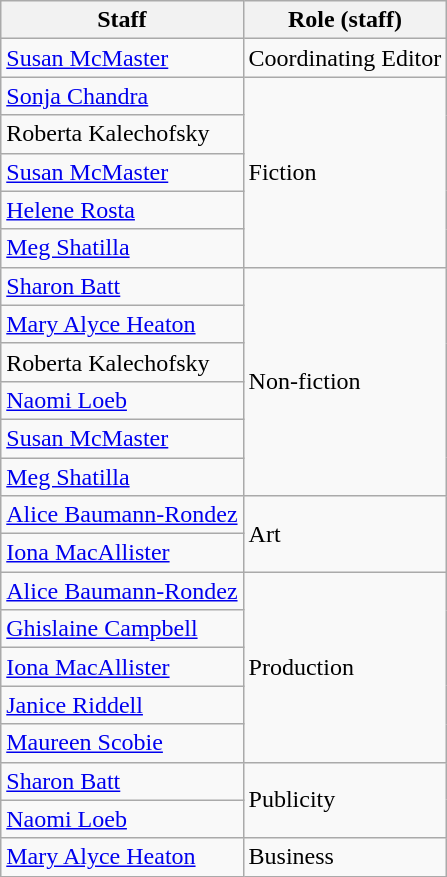<table class="wikitable">
<tr>
<th>Staff</th>
<th>Role (staff)</th>
</tr>
<tr>
<td><a href='#'>Susan McMaster</a></td>
<td>Coordinating Editor</td>
</tr>
<tr>
<td><a href='#'>Sonja Chandra</a></td>
<td rowspan="5">Fiction</td>
</tr>
<tr>
<td>Roberta Kalechofsky</td>
</tr>
<tr>
<td><a href='#'>Susan McMaster</a></td>
</tr>
<tr>
<td><a href='#'>Helene Rosta</a></td>
</tr>
<tr>
<td><a href='#'>Meg Shatilla</a></td>
</tr>
<tr>
<td><a href='#'>Sharon Batt</a></td>
<td rowspan="6">Non-fiction</td>
</tr>
<tr>
<td><a href='#'>Mary Alyce Heaton</a></td>
</tr>
<tr>
<td>Roberta Kalechofsky</td>
</tr>
<tr>
<td><a href='#'>Naomi Loeb</a></td>
</tr>
<tr>
<td><a href='#'>Susan McMaster</a></td>
</tr>
<tr>
<td><a href='#'>Meg Shatilla</a></td>
</tr>
<tr>
<td><a href='#'>Alice Baumann-Rondez</a></td>
<td rowspan="2">Art</td>
</tr>
<tr>
<td><a href='#'>Iona MacAllister</a></td>
</tr>
<tr>
<td><a href='#'>Alice Baumann-Rondez</a></td>
<td rowspan="5">Production</td>
</tr>
<tr>
<td><a href='#'>Ghislaine Campbell</a></td>
</tr>
<tr>
<td><a href='#'>Iona MacAllister</a></td>
</tr>
<tr>
<td><a href='#'>Janice Riddell</a></td>
</tr>
<tr>
<td><a href='#'>Maureen Scobie</a></td>
</tr>
<tr>
<td><a href='#'>Sharon Batt</a></td>
<td rowspan="2">Publicity</td>
</tr>
<tr>
<td><a href='#'>Naomi Loeb</a></td>
</tr>
<tr>
<td><a href='#'>Mary Alyce Heaton</a></td>
<td>Business</td>
</tr>
</table>
